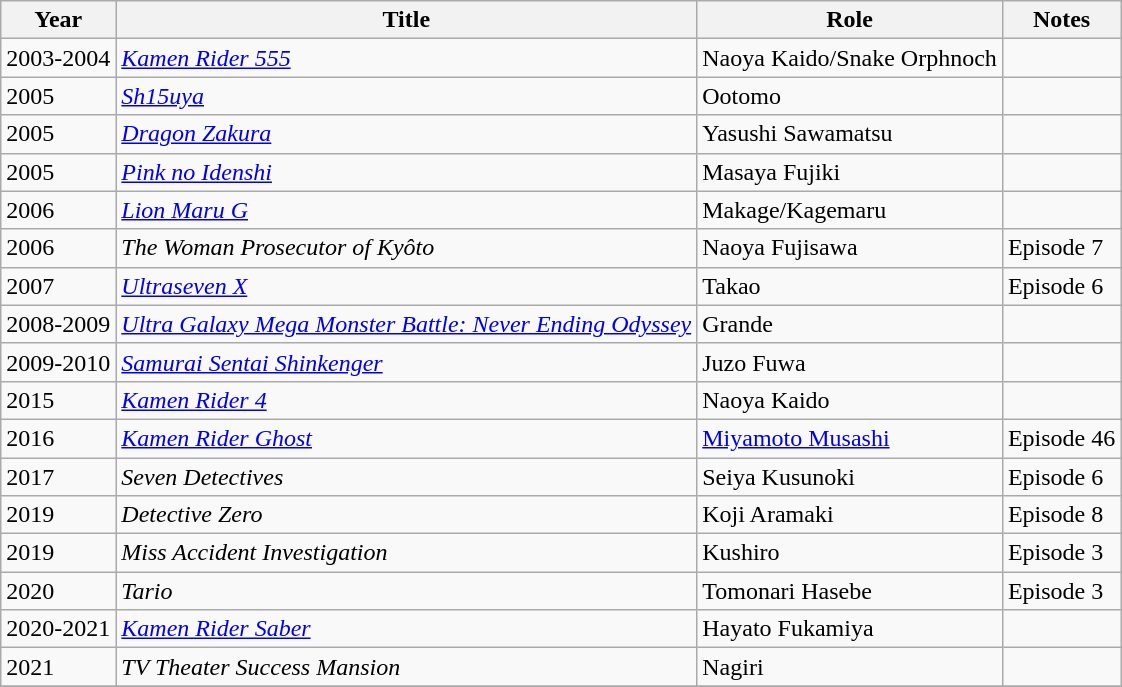<table class="wikitable">
<tr>
<th>Year</th>
<th>Title</th>
<th>Role</th>
<th>Notes</th>
</tr>
<tr>
<td>2003-2004</td>
<td><em><a href='#'>Kamen Rider 555</a></em></td>
<td>Naoya Kaido/Snake Orphnoch</td>
<td></td>
</tr>
<tr>
<td>2005</td>
<td><em><a href='#'>Sh15uya</a></em></td>
<td>Ootomo</td>
<td></td>
</tr>
<tr>
<td>2005</td>
<td><em><a href='#'>Dragon Zakura</a></em></td>
<td>Yasushi Sawamatsu</td>
<td></td>
</tr>
<tr>
<td>2005</td>
<td><em><a href='#'>Pink no Idenshi</a></em></td>
<td>Masaya Fujiki</td>
<td></td>
</tr>
<tr>
<td>2006</td>
<td><em><a href='#'>Lion Maru G</a></em></td>
<td>Makage/Kagemaru</td>
<td></td>
</tr>
<tr>
<td>2006</td>
<td><em>The Woman Prosecutor of Kyôto</em></td>
<td>Naoya Fujisawa</td>
<td>Episode 7</td>
</tr>
<tr>
<td>2007</td>
<td><em><a href='#'>Ultraseven X</a></em></td>
<td>Takao</td>
<td>Episode 6</td>
</tr>
<tr>
<td>2008-2009</td>
<td><em><a href='#'>Ultra Galaxy Mega Monster Battle: Never Ending Odyssey</a></em></td>
<td>Grande</td>
<td></td>
</tr>
<tr>
<td>2009-2010</td>
<td><em><a href='#'>Samurai Sentai Shinkenger</a></em></td>
<td>Juzo Fuwa</td>
<td></td>
</tr>
<tr>
<td>2015</td>
<td><em><a href='#'>Kamen Rider 4</a></em></td>
<td>Naoya Kaido</td>
<td></td>
</tr>
<tr>
<td>2016</td>
<td><em><a href='#'>Kamen Rider Ghost</a></em></td>
<td><a href='#'>Miyamoto Musashi</a></td>
<td>Episode 46</td>
</tr>
<tr>
<td>2017</td>
<td><em>Seven Detectives</em></td>
<td>Seiya Kusunoki</td>
<td>Episode 6</td>
</tr>
<tr>
<td>2019</td>
<td><em>Detective Zero</em></td>
<td>Koji Aramaki</td>
<td>Episode 8</td>
</tr>
<tr>
<td>2019</td>
<td><em>Miss Accident Investigation</em></td>
<td>Kushiro</td>
<td>Episode 3</td>
</tr>
<tr>
<td>2020</td>
<td><em>Tario</em></td>
<td>Tomonari Hasebe</td>
<td>Episode 3</td>
</tr>
<tr>
<td>2020-2021</td>
<td><em><a href='#'>Kamen Rider Saber</a></em></td>
<td>Hayato Fukamiya</td>
<td></td>
</tr>
<tr>
<td>2021</td>
<td><em>TV Theater Success Mansion</em></td>
<td>Nagiri</td>
<td></td>
</tr>
<tr>
</tr>
</table>
